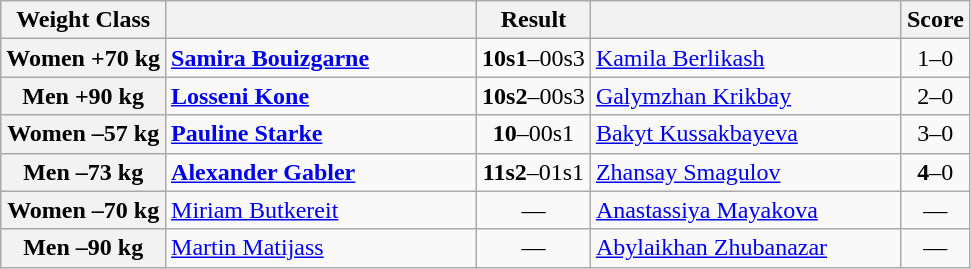<table class="wikitable">
<tr>
<th>Weight Class</th>
<th style="width: 200px;"></th>
<th>Result</th>
<th style="width: 200px;"></th>
<th>Score</th>
</tr>
<tr>
<th>Women +70 kg</th>
<td><strong><a href='#'>Samira Bouizgarne</a></strong></td>
<td align=center><strong>10s1</strong>–00s3</td>
<td><a href='#'>Kamila Berlikash</a></td>
<td align=center>1–0</td>
</tr>
<tr>
<th>Men +90 kg</th>
<td><strong><a href='#'>Losseni Kone</a></strong></td>
<td align=center><strong>10s2</strong>–00s3</td>
<td><a href='#'>Galymzhan Krikbay</a></td>
<td align=center>2–0</td>
</tr>
<tr>
<th>Women –57 kg</th>
<td><strong><a href='#'>Pauline Starke</a></strong></td>
<td align=center><strong>10</strong>–00s1</td>
<td><a href='#'>Bakyt Kussakbayeva </a></td>
<td align=center>3–0</td>
</tr>
<tr>
<th>Men –73 kg</th>
<td><strong><a href='#'>Alexander Gabler</a></strong></td>
<td align=center><strong>11s2</strong>–01s1</td>
<td><a href='#'>Zhansay Smagulov</a></td>
<td align=center><strong>4</strong>–0</td>
</tr>
<tr>
<th>Women –70 kg</th>
<td><a href='#'>Miriam Butkereit</a></td>
<td align=center>—</td>
<td><a href='#'>Anastassiya Mayakova</a></td>
<td align=center>—</td>
</tr>
<tr>
<th>Men –90 kg</th>
<td><a href='#'>Martin Matijass</a></td>
<td align=center>—</td>
<td><a href='#'>Abylaikhan Zhubanazar</a></td>
<td align=center>—</td>
</tr>
</table>
